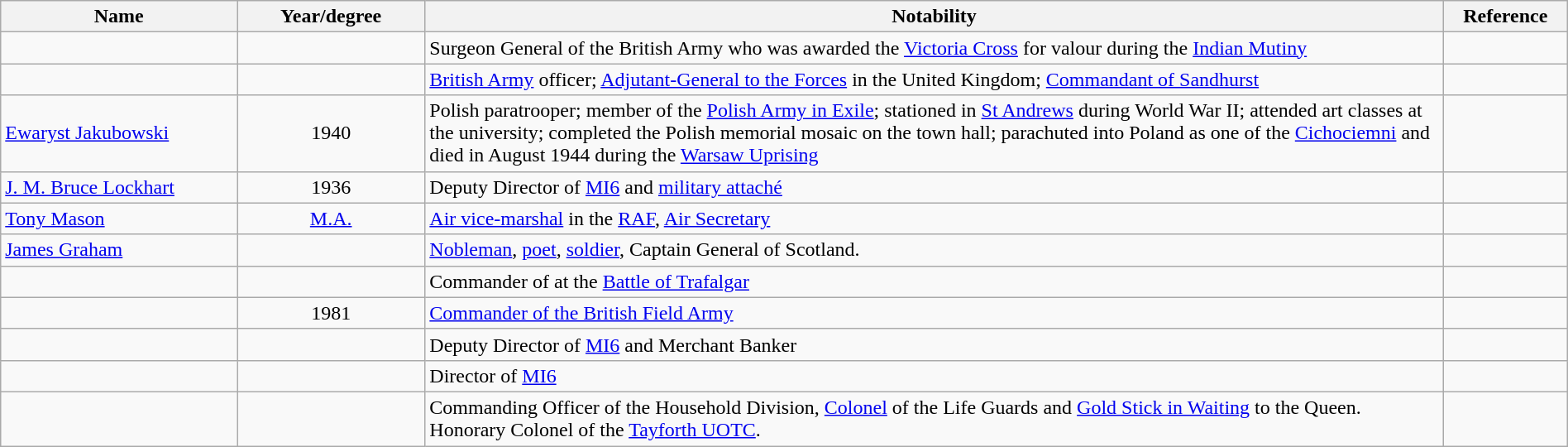<table class="wikitable sortable" style="width:100%">
<tr>
<th style="width:*;">Name</th>
<th style="width:12%;">Year/degree</th>
<th style="width:65%;" class="unsortable">Notability</th>
<th style="width:*;" class="unsortable">Reference</th>
</tr>
<tr>
<td></td>
<td style="text-align:center;"></td>
<td>Surgeon General of the British Army who was awarded the <a href='#'>Victoria Cross</a> for valour during the <a href='#'>Indian Mutiny</a></td>
<td style="text-align:center;"></td>
</tr>
<tr>
<td></td>
<td style="text-align:center;"></td>
<td><a href='#'>British Army</a> officer; <a href='#'>Adjutant-General to the Forces</a> in the United Kingdom; <a href='#'>Commandant of Sandhurst</a></td>
<td style="text-align:center;"></td>
</tr>
<tr>
<td><a href='#'>Ewaryst Jakubowski</a></td>
<td style="text-align:center;">1940</td>
<td>Polish paratrooper; member of the <a href='#'>Polish Army in Exile</a>; stationed in <a href='#'>St Andrews</a> during World War II; attended art classes at the university; completed the Polish memorial mosaic on the town hall; parachuted into Poland as one of the <a href='#'>Cichociemni</a> and died in August 1944 during the <a href='#'>Warsaw Uprising</a></td>
<td style="text-align:center;"></td>
</tr>
<tr>
<td><a href='#'>J. M. Bruce Lockhart</a></td>
<td style="text-align:center;">1936</td>
<td>Deputy Director of <a href='#'>MI6</a> and <a href='#'>military attaché</a></td>
<td style="text-align:center;"></td>
</tr>
<tr>
<td><a href='#'>Tony Mason</a></td>
<td style="text-align:center;"><a href='#'>M.A.</a></td>
<td><a href='#'>Air vice-marshal</a> in the <a href='#'>RAF</a>, <a href='#'>Air Secretary</a></td>
<td style="text-align:center;"></td>
</tr>
<tr>
<td><a href='#'>James Graham</a></td>
<td></td>
<td><a href='#'>Nobleman</a>, <a href='#'>poet</a>, <a href='#'>soldier</a>, Captain General of Scotland.</td>
<td style="text-align:center;"></td>
</tr>
<tr>
<td></td>
<td style="text-align:center;"></td>
<td>Commander of  at the <a href='#'>Battle of Trafalgar</a></td>
<td style="text-align:center;"></td>
</tr>
<tr>
<td></td>
<td style="text-align:center;">1981</td>
<td><a href='#'>Commander of the British Field Army</a></td>
<td style="text-align:center;"></td>
</tr>
<tr>
<td></td>
<td style="text-align:center;"></td>
<td>Deputy Director of <a href='#'>MI6</a> and Merchant Banker</td>
<td style="text-align:center;"></td>
</tr>
<tr>
<td></td>
<td style="text-align:center;"></td>
<td>Director of <a href='#'>MI6</a></td>
<td style="text-align:center;"></td>
</tr>
<tr>
<td></td>
<td style="text-align:center;"></td>
<td>Commanding Officer of the Household Division, <a href='#'>Colonel</a> of the Life Guards and <a href='#'>Gold Stick in Waiting</a> to the Queen. Honorary Colonel of the <a href='#'>Tayforth UOTC</a>.</td>
<td style="text-align:center;"></td>
</tr>
</table>
